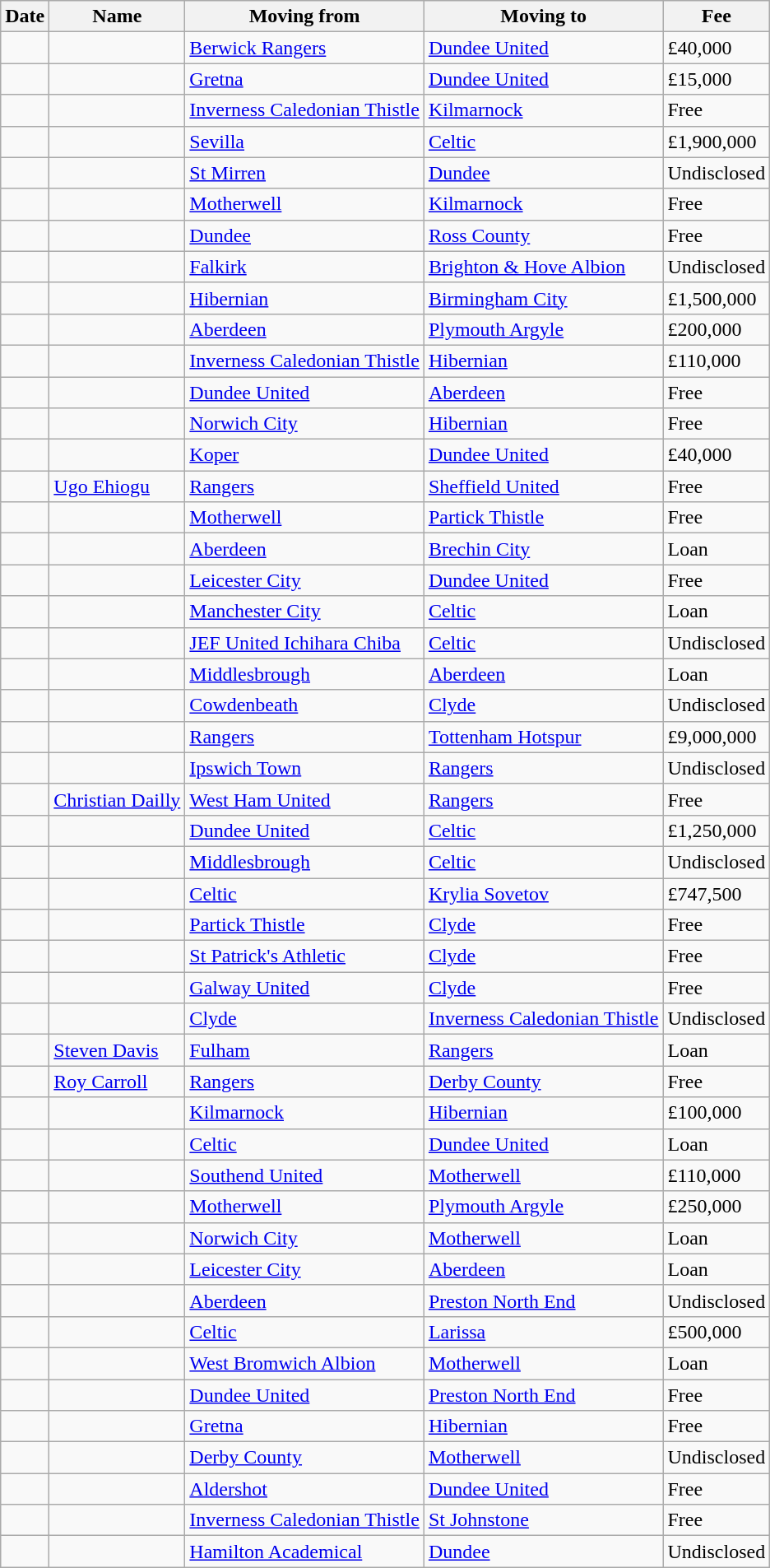<table class="wikitable sortable">
<tr>
<th>Date</th>
<th>Name</th>
<th>Moving from</th>
<th>Moving to</th>
<th>Fee</th>
</tr>
<tr>
<td></td>
<td></td>
<td><a href='#'>Berwick Rangers</a></td>
<td><a href='#'>Dundee United</a></td>
<td>£40,000</td>
</tr>
<tr>
<td></td>
<td></td>
<td><a href='#'>Gretna</a></td>
<td><a href='#'>Dundee United</a></td>
<td>£15,000</td>
</tr>
<tr>
<td></td>
<td></td>
<td><a href='#'>Inverness Caledonian Thistle</a></td>
<td><a href='#'>Kilmarnock</a></td>
<td>Free</td>
</tr>
<tr>
<td></td>
<td></td>
<td><a href='#'>Sevilla</a></td>
<td><a href='#'>Celtic</a></td>
<td>£1,900,000</td>
</tr>
<tr>
<td></td>
<td></td>
<td><a href='#'>St Mirren</a></td>
<td><a href='#'>Dundee</a></td>
<td>Undisclosed</td>
</tr>
<tr>
<td></td>
<td></td>
<td><a href='#'>Motherwell</a></td>
<td><a href='#'>Kilmarnock</a></td>
<td>Free</td>
</tr>
<tr>
<td></td>
<td></td>
<td><a href='#'>Dundee</a></td>
<td><a href='#'>Ross County</a></td>
<td>Free</td>
</tr>
<tr>
<td></td>
<td></td>
<td><a href='#'>Falkirk</a></td>
<td><a href='#'>Brighton & Hove Albion</a></td>
<td>Undisclosed</td>
</tr>
<tr>
<td></td>
<td></td>
<td><a href='#'>Hibernian</a></td>
<td><a href='#'>Birmingham City</a></td>
<td>£1,500,000</td>
</tr>
<tr>
<td></td>
<td></td>
<td><a href='#'>Aberdeen</a></td>
<td><a href='#'>Plymouth Argyle</a></td>
<td>£200,000</td>
</tr>
<tr>
<td></td>
<td></td>
<td><a href='#'>Inverness Caledonian Thistle</a></td>
<td><a href='#'>Hibernian</a></td>
<td>£110,000</td>
</tr>
<tr>
<td></td>
<td></td>
<td><a href='#'>Dundee United</a></td>
<td><a href='#'>Aberdeen</a></td>
<td>Free</td>
</tr>
<tr>
<td></td>
<td></td>
<td><a href='#'>Norwich City</a></td>
<td><a href='#'>Hibernian</a></td>
<td>Free</td>
</tr>
<tr>
<td></td>
<td></td>
<td><a href='#'>Koper</a></td>
<td><a href='#'>Dundee United</a></td>
<td>£40,000</td>
</tr>
<tr>
<td></td>
<td><a href='#'>Ugo Ehiogu</a></td>
<td><a href='#'>Rangers</a></td>
<td><a href='#'>Sheffield United</a></td>
<td>Free</td>
</tr>
<tr>
<td></td>
<td></td>
<td><a href='#'>Motherwell</a></td>
<td><a href='#'>Partick Thistle</a></td>
<td>Free</td>
</tr>
<tr>
<td></td>
<td></td>
<td><a href='#'>Aberdeen</a></td>
<td><a href='#'>Brechin City</a></td>
<td>Loan</td>
</tr>
<tr>
<td></td>
<td></td>
<td><a href='#'>Leicester City</a></td>
<td><a href='#'>Dundee United</a></td>
<td>Free</td>
</tr>
<tr>
<td></td>
<td></td>
<td><a href='#'>Manchester City</a></td>
<td><a href='#'>Celtic</a></td>
<td>Loan</td>
</tr>
<tr>
<td></td>
<td></td>
<td><a href='#'>JEF United Ichihara Chiba</a></td>
<td><a href='#'>Celtic</a></td>
<td>Undisclosed</td>
</tr>
<tr>
<td></td>
<td></td>
<td><a href='#'>Middlesbrough</a></td>
<td><a href='#'>Aberdeen</a></td>
<td>Loan</td>
</tr>
<tr>
<td></td>
<td></td>
<td><a href='#'>Cowdenbeath</a></td>
<td><a href='#'>Clyde</a></td>
<td>Undisclosed</td>
</tr>
<tr>
<td></td>
<td></td>
<td><a href='#'>Rangers</a></td>
<td><a href='#'>Tottenham Hotspur</a></td>
<td>£9,000,000</td>
</tr>
<tr>
<td></td>
<td></td>
<td><a href='#'>Ipswich Town</a></td>
<td><a href='#'>Rangers</a></td>
<td>Undisclosed</td>
</tr>
<tr>
<td></td>
<td><a href='#'>Christian Dailly</a></td>
<td><a href='#'>West Ham United</a></td>
<td><a href='#'>Rangers</a></td>
<td>Free</td>
</tr>
<tr>
<td></td>
<td></td>
<td><a href='#'>Dundee United</a></td>
<td><a href='#'>Celtic</a></td>
<td>£1,250,000</td>
</tr>
<tr>
<td></td>
<td></td>
<td><a href='#'>Middlesbrough</a></td>
<td><a href='#'>Celtic</a></td>
<td>Undisclosed</td>
</tr>
<tr>
<td></td>
<td></td>
<td><a href='#'>Celtic</a></td>
<td><a href='#'>Krylia Sovetov</a></td>
<td>£747,500</td>
</tr>
<tr>
<td></td>
<td></td>
<td><a href='#'>Partick Thistle</a></td>
<td><a href='#'>Clyde</a></td>
<td>Free</td>
</tr>
<tr>
<td></td>
<td></td>
<td><a href='#'>St Patrick's Athletic</a></td>
<td><a href='#'>Clyde</a></td>
<td>Free</td>
</tr>
<tr>
<td></td>
<td></td>
<td><a href='#'>Galway United</a></td>
<td><a href='#'>Clyde</a></td>
<td>Free</td>
</tr>
<tr>
<td></td>
<td></td>
<td><a href='#'>Clyde</a></td>
<td><a href='#'>Inverness Caledonian Thistle</a></td>
<td>Undisclosed</td>
</tr>
<tr>
<td></td>
<td><a href='#'>Steven Davis</a></td>
<td><a href='#'>Fulham</a></td>
<td><a href='#'>Rangers</a></td>
<td>Loan</td>
</tr>
<tr>
<td></td>
<td><a href='#'>Roy Carroll</a></td>
<td><a href='#'>Rangers</a></td>
<td><a href='#'>Derby County</a></td>
<td>Free</td>
</tr>
<tr>
<td></td>
<td></td>
<td><a href='#'>Kilmarnock</a></td>
<td><a href='#'>Hibernian</a></td>
<td>£100,000</td>
</tr>
<tr>
<td></td>
<td></td>
<td><a href='#'>Celtic</a></td>
<td><a href='#'>Dundee United</a></td>
<td>Loan</td>
</tr>
<tr>
<td></td>
<td></td>
<td><a href='#'>Southend United</a></td>
<td><a href='#'>Motherwell</a></td>
<td>£110,000</td>
</tr>
<tr>
<td></td>
<td></td>
<td><a href='#'>Motherwell</a></td>
<td><a href='#'>Plymouth Argyle</a></td>
<td>£250,000</td>
</tr>
<tr>
<td></td>
<td></td>
<td><a href='#'>Norwich City</a></td>
<td><a href='#'>Motherwell</a></td>
<td>Loan</td>
</tr>
<tr>
<td></td>
<td></td>
<td><a href='#'>Leicester City</a></td>
<td><a href='#'>Aberdeen</a></td>
<td>Loan</td>
</tr>
<tr>
<td></td>
<td></td>
<td><a href='#'>Aberdeen</a></td>
<td><a href='#'>Preston North End</a></td>
<td>Undisclosed</td>
</tr>
<tr>
<td></td>
<td></td>
<td><a href='#'>Celtic</a></td>
<td><a href='#'>Larissa</a></td>
<td>£500,000</td>
</tr>
<tr>
<td></td>
<td></td>
<td><a href='#'>West Bromwich Albion</a></td>
<td><a href='#'>Motherwell</a></td>
<td>Loan</td>
</tr>
<tr>
<td></td>
<td></td>
<td><a href='#'>Dundee United</a></td>
<td><a href='#'>Preston North End</a></td>
<td>Free</td>
</tr>
<tr>
<td></td>
<td></td>
<td><a href='#'>Gretna</a></td>
<td><a href='#'>Hibernian</a></td>
<td>Free</td>
</tr>
<tr>
<td></td>
<td></td>
<td><a href='#'>Derby County</a></td>
<td><a href='#'>Motherwell</a></td>
<td>Undisclosed</td>
</tr>
<tr>
<td></td>
<td></td>
<td><a href='#'>Aldershot</a></td>
<td><a href='#'>Dundee United</a></td>
<td>Free</td>
</tr>
<tr>
<td></td>
<td></td>
<td><a href='#'>Inverness Caledonian Thistle</a></td>
<td><a href='#'>St Johnstone</a></td>
<td>Free</td>
</tr>
<tr>
<td></td>
<td></td>
<td><a href='#'>Hamilton Academical</a></td>
<td><a href='#'>Dundee</a></td>
<td>Undisclosed</td>
</tr>
</table>
